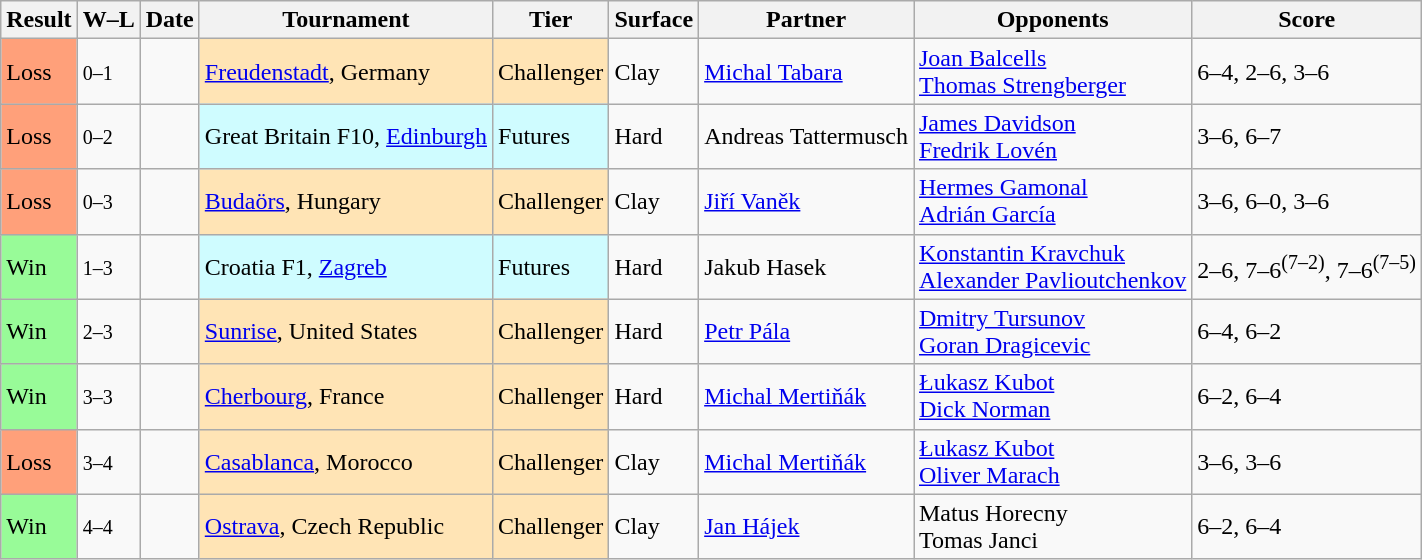<table class="sortable wikitable">
<tr>
<th>Result</th>
<th class="unsortable">W–L</th>
<th>Date</th>
<th>Tournament</th>
<th>Tier</th>
<th>Surface</th>
<th>Partner</th>
<th>Opponents</th>
<th class="unsortable">Score</th>
</tr>
<tr>
<td bgcolor=FFA07A>Loss</td>
<td><small>0–1</small></td>
<td></td>
<td style="background:moccasin;"><a href='#'>Freudenstadt</a>, Germany</td>
<td style="background:moccasin;">Challenger</td>
<td>Clay</td>
<td> <a href='#'>Michal Tabara</a></td>
<td> <a href='#'>Joan Balcells</a> <br>  <a href='#'>Thomas Strengberger</a></td>
<td>6–4, 2–6, 3–6</td>
</tr>
<tr>
<td bgcolor=FFA07A>Loss</td>
<td><small>0–2</small></td>
<td></td>
<td style="background:#cffcff;">Great Britain F10, <a href='#'>Edinburgh</a></td>
<td style="background:#cffcff;">Futures</td>
<td>Hard</td>
<td> Andreas Tattermusch</td>
<td> <a href='#'>James Davidson</a> <br>  <a href='#'>Fredrik Lovén</a></td>
<td>3–6, 6–7</td>
</tr>
<tr>
<td bgcolor=FFA07A>Loss</td>
<td><small>0–3</small></td>
<td></td>
<td style="background:moccasin;"><a href='#'>Budaörs</a>, Hungary</td>
<td style="background:moccasin;">Challenger</td>
<td>Clay</td>
<td> <a href='#'>Jiří Vaněk</a></td>
<td> <a href='#'>Hermes Gamonal</a> <br>  <a href='#'>Adrián García</a></td>
<td>3–6, 6–0, 3–6</td>
</tr>
<tr>
<td bgcolor=98FB98>Win</td>
<td><small>1–3</small></td>
<td></td>
<td style="background:#cffcff;">Croatia F1, <a href='#'>Zagreb</a></td>
<td style="background:#cffcff;">Futures</td>
<td>Hard</td>
<td> Jakub Hasek</td>
<td> <a href='#'>Konstantin Kravchuk</a> <br>  <a href='#'>Alexander Pavlioutchenkov</a></td>
<td>2–6, 7–6<sup>(7–2)</sup>, 7–6<sup>(7–5)</sup></td>
</tr>
<tr>
<td bgcolor=98FB98>Win</td>
<td><small>2–3</small></td>
<td></td>
<td style="background:moccasin;"><a href='#'>Sunrise</a>, United States</td>
<td style="background:moccasin;">Challenger</td>
<td>Hard</td>
<td> <a href='#'>Petr Pála</a></td>
<td> <a href='#'>Dmitry Tursunov</a> <br>  <a href='#'>Goran Dragicevic</a></td>
<td>6–4, 6–2</td>
</tr>
<tr>
<td bgcolor=98FB98>Win</td>
<td><small>3–3</small></td>
<td></td>
<td style="background:moccasin;"><a href='#'>Cherbourg</a>, France</td>
<td style="background:moccasin;">Challenger</td>
<td>Hard</td>
<td> <a href='#'>Michal Mertiňák</a></td>
<td> <a href='#'>Łukasz Kubot</a> <br>  <a href='#'>Dick Norman</a></td>
<td>6–2, 6–4</td>
</tr>
<tr>
<td bgcolor=FFA07A>Loss</td>
<td><small>3–4</small></td>
<td></td>
<td style="background:moccasin;"><a href='#'>Casablanca</a>, Morocco</td>
<td style="background:moccasin;">Challenger</td>
<td>Clay</td>
<td> <a href='#'>Michal Mertiňák</a></td>
<td> <a href='#'>Łukasz Kubot</a> <br>  <a href='#'>Oliver Marach</a></td>
<td>3–6, 3–6</td>
</tr>
<tr>
<td bgcolor=98FB98>Win</td>
<td><small>4–4</small></td>
<td></td>
<td style="background:moccasin;"><a href='#'>Ostrava</a>, Czech Republic</td>
<td style="background:moccasin;">Challenger</td>
<td>Clay</td>
<td> <a href='#'>Jan Hájek</a></td>
<td> Matus Horecny <br>  Tomas Janci</td>
<td>6–2, 6–4</td>
</tr>
</table>
